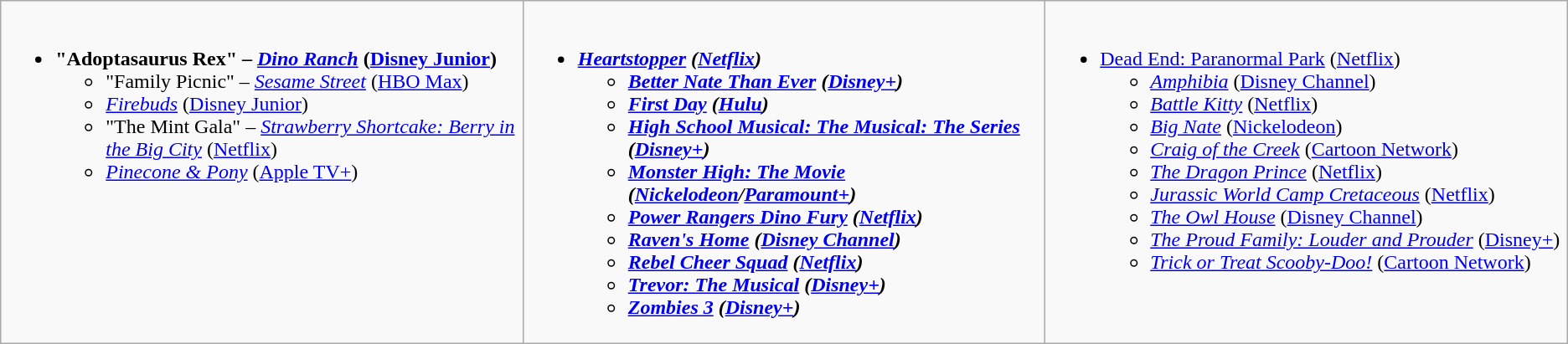<table class=wikitable>
<tr>
<td style="vertical-align:top; width:30%;"><br><ul><li><strong>"Adoptasaurus Rex" – <em><a href='#'>Dino Ranch</a></em> (<a href='#'>Disney Junior</a>)</strong><ul><li>"Family Picnic" – <em><a href='#'>Sesame Street</a></em> (<a href='#'>HBO Max</a>)</li><li><em><a href='#'>Firebuds</a></em> (<a href='#'>Disney Junior</a>)</li><li>"The Mint Gala" – <em><a href='#'>Strawberry Shortcake: Berry in the Big City</a></em> (<a href='#'>Netflix</a>)</li><li><em><a href='#'>Pinecone & Pony</a></em> (<a href='#'>Apple TV+</a>)</li></ul></li></ul></td>
<td style="vertical-align:top; width:30%;"><br><ul><li><strong><em><a href='#'>Heartstopper</a><em> (<a href='#'>Netflix</a>)<strong><ul><li></em><a href='#'>Better Nate Than Ever</a><em> (<a href='#'>Disney+</a>)</li><li></em><a href='#'>First Day</a><em> (<a href='#'>Hulu</a>)</li><li></em><a href='#'>High School Musical: The Musical: The Series</a><em> (<a href='#'>Disney+</a>)</li><li></em><a href='#'>Monster High: The Movie</a><em> (<a href='#'>Nickelodeon</a>/<a href='#'>Paramount+</a>)</li><li></em><a href='#'>Power Rangers Dino Fury</a><em> (<a href='#'>Netflix</a>)</li><li></em><a href='#'>Raven's Home</a><em> (<a href='#'>Disney Channel</a>)</li><li></em><a href='#'>Rebel Cheer Squad</a><em> (<a href='#'>Netflix</a>)</li><li></em><a href='#'>Trevor: The Musical</a><em> (<a href='#'>Disney+</a>)</li><li></em><a href='#'>Zombies 3</a><em> (<a href='#'>Disney+</a>)</li></ul></li></ul></td>
<td style="vertical-align:top; width:30%;"><br><ul><li></em></strong><a href='#'>Dead End: Paranormal Park</a></em> (<a href='#'>Netflix</a>)</strong><ul><li><em><a href='#'>Amphibia</a></em> (<a href='#'>Disney Channel</a>)</li><li><em><a href='#'>Battle Kitty</a></em> (<a href='#'>Netflix</a>)</li><li><em><a href='#'>Big Nate</a></em> (<a href='#'>Nickelodeon</a>)</li><li><em><a href='#'>Craig of the Creek</a></em> (<a href='#'>Cartoon Network</a>)</li><li><em><a href='#'>The Dragon Prince</a></em> (<a href='#'>Netflix</a>)</li><li><em><a href='#'>Jurassic World Camp Cretaceous</a></em> (<a href='#'>Netflix</a>)</li><li><em><a href='#'>The Owl House</a></em> (<a href='#'>Disney Channel</a>)</li><li><em><a href='#'>The Proud Family: Louder and Prouder</a></em> (<a href='#'>Disney+</a>)</li><li><em><a href='#'>Trick or Treat Scooby-Doo!</a></em> (<a href='#'>Cartoon Network</a>)</li></ul></li></ul></td>
</tr>
</table>
